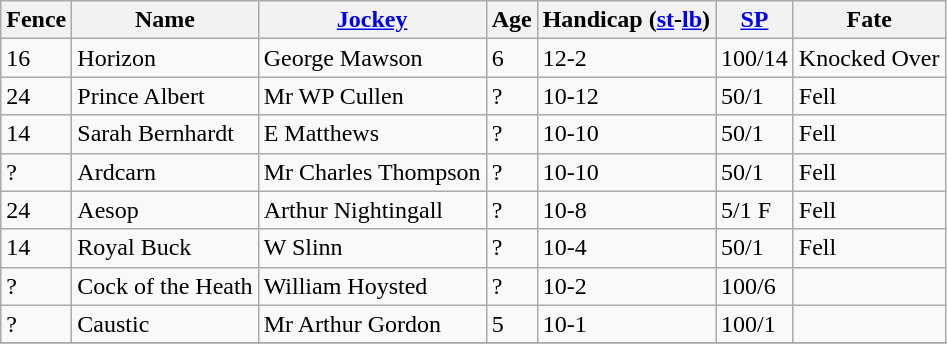<table class="wikitable sortable">
<tr>
<th>Fence</th>
<th>Name</th>
<th><a href='#'>Jockey</a></th>
<th>Age</th>
<th>Handicap (<a href='#'>st</a>-<a href='#'>lb</a>)</th>
<th><a href='#'>SP</a></th>
<th>Fate</th>
</tr>
<tr>
<td>16</td>
<td>Horizon</td>
<td>George Mawson</td>
<td>6</td>
<td>12-2</td>
<td>100/14</td>
<td>Knocked Over</td>
</tr>
<tr>
<td>24</td>
<td>Prince Albert</td>
<td>Mr WP Cullen</td>
<td>?</td>
<td>10-12</td>
<td>50/1</td>
<td>Fell</td>
</tr>
<tr>
<td>14</td>
<td>Sarah Bernhardt</td>
<td>E Matthews</td>
<td>?</td>
<td>10-10</td>
<td>50/1</td>
<td>Fell</td>
</tr>
<tr>
<td>?</td>
<td>Ardcarn</td>
<td>Mr Charles Thompson</td>
<td>?</td>
<td>10-10</td>
<td>50/1</td>
<td>Fell</td>
</tr>
<tr>
<td>24</td>
<td>Aesop</td>
<td>Arthur Nightingall</td>
<td>?</td>
<td>10-8</td>
<td>5/1 F</td>
<td>Fell</td>
</tr>
<tr>
<td>14</td>
<td>Royal Buck</td>
<td>W Slinn</td>
<td>?</td>
<td>10-4</td>
<td>50/1</td>
<td>Fell</td>
</tr>
<tr>
<td>?</td>
<td>Cock of the Heath</td>
<td>William Hoysted</td>
<td>?</td>
<td>10-2</td>
<td>100/6</td>
<td></td>
</tr>
<tr>
<td>?</td>
<td>Caustic</td>
<td>Mr Arthur Gordon</td>
<td>5</td>
<td>10-1</td>
<td>100/1</td>
<td></td>
</tr>
<tr>
</tr>
</table>
